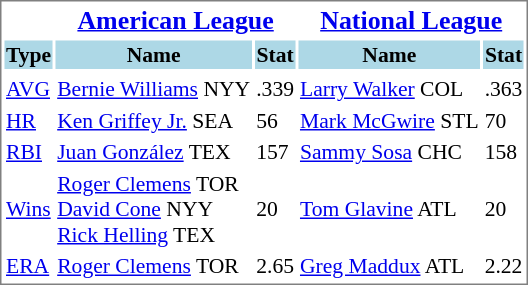<table cellpadding="1" style="width:auto;font-size: 90%; border: 1px solid gray;">
<tr align="center" style="font-size: larger;">
<td> </td>
<th colspan=2><a href='#'>American League</a></th>
<th colspan=2><a href='#'>National League</a></th>
</tr>
<tr style="background:lightblue;">
<th>Type</th>
<th>Name</th>
<th>Stat</th>
<th>Name</th>
<th>Stat</th>
</tr>
<tr align="center" style="vertical-align: middle;" style="background:lightblue;">
</tr>
<tr>
<td><a href='#'>AVG</a></td>
<td><a href='#'>Bernie Williams</a> NYY</td>
<td>.339</td>
<td><a href='#'>Larry Walker</a> COL</td>
<td>.363</td>
</tr>
<tr>
<td><a href='#'>HR</a></td>
<td><a href='#'>Ken Griffey Jr.</a> SEA</td>
<td>56</td>
<td><a href='#'>Mark McGwire</a> STL</td>
<td>70</td>
</tr>
<tr>
<td><a href='#'>RBI</a></td>
<td><a href='#'>Juan González</a> TEX</td>
<td>157</td>
<td><a href='#'>Sammy Sosa</a> CHC</td>
<td>158</td>
</tr>
<tr>
<td><a href='#'>Wins</a></td>
<td><a href='#'>Roger Clemens</a> TOR<br><a href='#'>David Cone</a> NYY<br><a href='#'>Rick Helling</a> TEX</td>
<td>20</td>
<td><a href='#'>Tom Glavine</a> ATL</td>
<td>20</td>
</tr>
<tr>
<td><a href='#'>ERA</a></td>
<td><a href='#'>Roger Clemens</a> TOR</td>
<td>2.65</td>
<td><a href='#'>Greg Maddux</a> ATL</td>
<td>2.22</td>
</tr>
</table>
